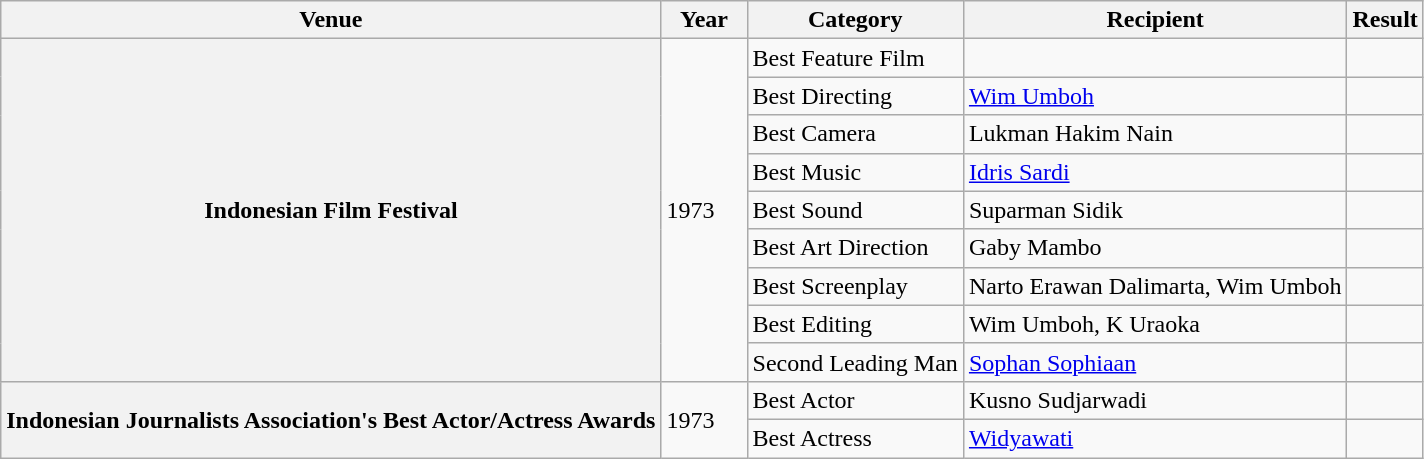<table class="wikitable">
<tr>
<th scope="col">Venue</th>
<th scope="col" width="50">Year</th>
<th scope="col">Category</th>
<th scope="col">Recipient</th>
<th scope="col">Result</th>
</tr>
<tr>
<th rowspan="9" scope="row">Indonesian Film Festival</th>
<td rowspan="9">1973</td>
<td>Best Feature Film</td>
<td></td>
<td></td>
</tr>
<tr>
<td>Best Directing</td>
<td><a href='#'>Wim Umboh</a></td>
<td></td>
</tr>
<tr>
<td>Best Camera</td>
<td>Lukman Hakim Nain</td>
<td></td>
</tr>
<tr>
<td>Best Music</td>
<td><a href='#'>Idris Sardi</a></td>
<td></td>
</tr>
<tr>
<td>Best Sound</td>
<td>Suparman Sidik</td>
<td></td>
</tr>
<tr>
<td>Best Art Direction</td>
<td>Gaby Mambo</td>
<td></td>
</tr>
<tr>
<td>Best Screenplay</td>
<td>Narto Erawan Dalimarta, Wim Umboh</td>
<td></td>
</tr>
<tr>
<td>Best Editing</td>
<td>Wim Umboh, K Uraoka</td>
<td></td>
</tr>
<tr>
<td>Second Leading Man</td>
<td><a href='#'>Sophan Sophiaan</a></td>
<td></td>
</tr>
<tr>
<th rowspan="2" scope="row">Indonesian Journalists Association's Best Actor/Actress Awards</th>
<td rowspan="2">1973</td>
<td>Best Actor</td>
<td>Kusno Sudjarwadi</td>
<td></td>
</tr>
<tr>
<td>Best Actress</td>
<td><a href='#'>Widyawati</a></td>
<td></td>
</tr>
</table>
